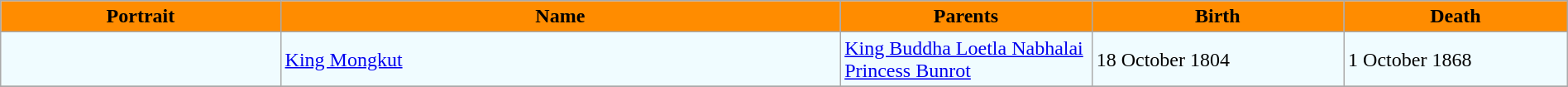<table width=100% class="wikitable">
<tr>
<th style="background-color:#ff8c00" width=10%>Portrait</th>
<th style="background-color:#ff8c00" width=20%>Name</th>
<th style="background-color:#ff8c00" width=9%>Parents</th>
<th style="background-color:#ff8c00" width=9%>Birth</th>
<th style="background-color:#ff8c00" width=8%>Death</th>
</tr>
<tr bgcolor=f0fcff>
<td align="center"></td>
<td><a href='#'>King Mongkut</a><br></td>
<td><a href='#'>King Buddha Loetla Nabhalai</a><br><a href='#'>Princess Bunrot</a></td>
<td>18 October 1804</td>
<td>1 October 1868</td>
</tr>
<tr>
</tr>
</table>
